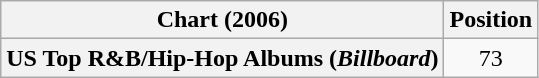<table class="wikitable plainrowheaders" style="text-align:center">
<tr>
<th scope="col">Chart (2006)</th>
<th scope="col">Position</th>
</tr>
<tr>
<th scope="row">US Top R&B/Hip-Hop Albums (<em>Billboard</em>)</th>
<td>73</td>
</tr>
</table>
